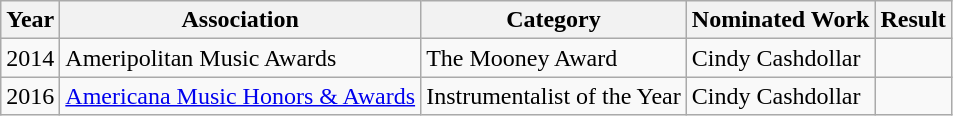<table class="wikitable">
<tr>
<th>Year</th>
<th>Association</th>
<th>Category</th>
<th>Nominated Work</th>
<th>Result</th>
</tr>
<tr>
<td>2014</td>
<td>Ameripolitan Music Awards</td>
<td>The Mooney Award</td>
<td>Cindy Cashdollar</td>
<td></td>
</tr>
<tr>
<td>2016</td>
<td><a href='#'>Americana Music Honors & Awards</a></td>
<td>Instrumentalist of the Year</td>
<td>Cindy Cashdollar</td>
<td></td>
</tr>
</table>
